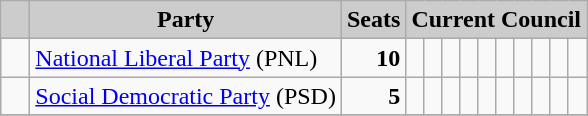<table class="wikitable">
<tr>
<th style="background:#ccc">   </th>
<th style="background:#ccc">Party</th>
<th style="background:#ccc">Seats</th>
<th style="background:#ccc" colspan="10">Current Council</th>
</tr>
<tr>
<td>  </td>
<td><a href='#'>National Liberal Party</a> (PNL)</td>
<td style="text-align: right"><strong>10</strong></td>
<td>  </td>
<td>  </td>
<td>  </td>
<td>  </td>
<td>  </td>
<td>  </td>
<td>  </td>
<td>  </td>
<td>  </td>
<td>  </td>
</tr>
<tr>
<td>  </td>
<td><a href='#'>Social Democratic Party</a> (PSD)</td>
<td style="text-align: right"><strong>5</strong></td>
<td>  </td>
<td>  </td>
<td>  </td>
<td>  </td>
<td>  </td>
<td> </td>
<td> </td>
<td> </td>
<td> </td>
<td> </td>
</tr>
<tr>
</tr>
</table>
